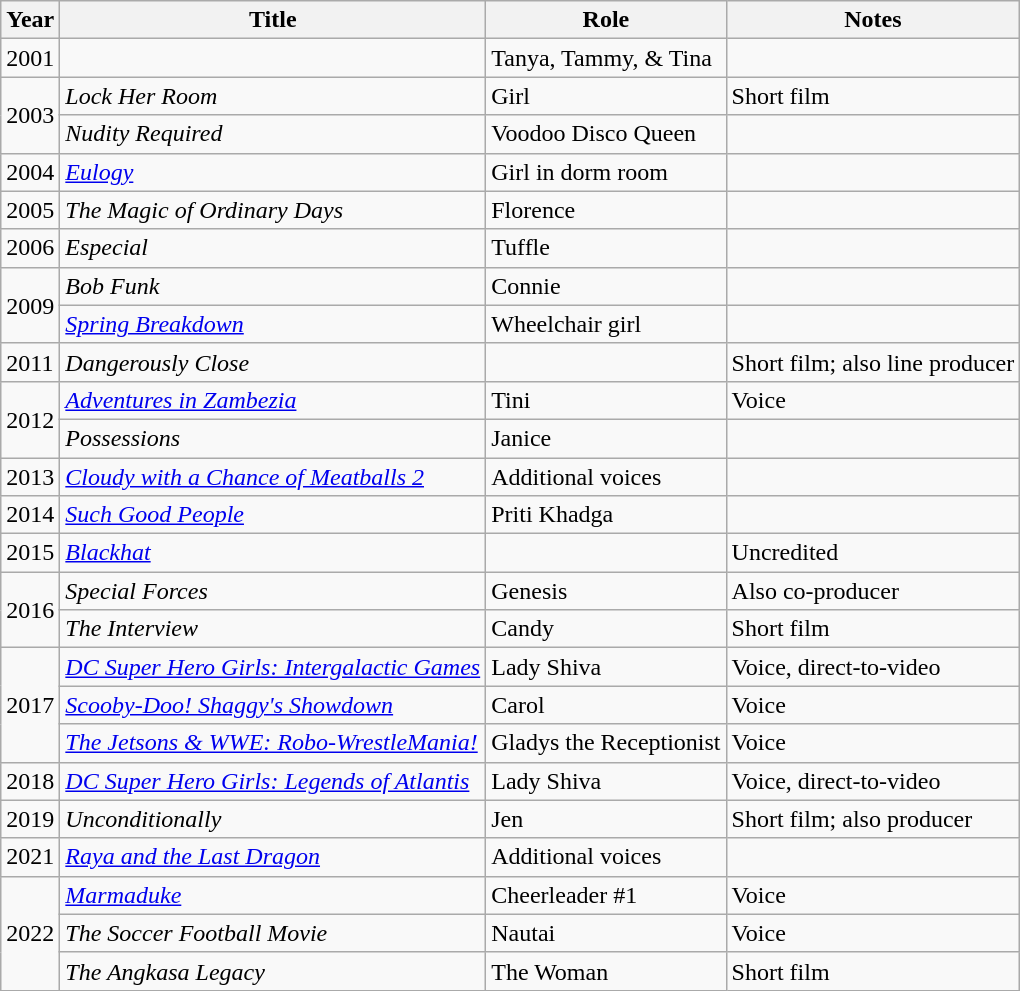<table class="wikitable sortable">
<tr>
<th>Year</th>
<th>Title</th>
<th>Role</th>
<th class="unsortable">Notes</th>
</tr>
<tr>
<td>2001</td>
<td><em></em></td>
<td>Tanya, Tammy, & Tina</td>
<td></td>
</tr>
<tr>
<td rowspan='2'>2003</td>
<td><em>Lock Her Room</em></td>
<td>Girl</td>
<td>Short film</td>
</tr>
<tr>
<td><em>Nudity Required</em></td>
<td>Voodoo Disco Queen</td>
<td></td>
</tr>
<tr>
<td>2004</td>
<td><em><a href='#'>Eulogy</a></em></td>
<td>Girl in dorm room</td>
<td></td>
</tr>
<tr>
<td>2005</td>
<td><em>The Magic of Ordinary Days</em></td>
<td>Florence</td>
<td></td>
</tr>
<tr>
<td>2006</td>
<td><em>Especial</em></td>
<td>Tuffle</td>
<td></td>
</tr>
<tr>
<td rowspan='2'>2009</td>
<td><em>Bob Funk</em></td>
<td>Connie</td>
<td></td>
</tr>
<tr>
<td><em><a href='#'>Spring Breakdown</a></em></td>
<td>Wheelchair girl</td>
<td></td>
</tr>
<tr>
<td>2011</td>
<td><em>Dangerously Close</em></td>
<td></td>
<td>Short film; also line producer</td>
</tr>
<tr>
<td rowspan='2'>2012</td>
<td><em><a href='#'>Adventures in Zambezia</a></em></td>
<td>Tini</td>
<td>Voice</td>
</tr>
<tr>
<td><em>Possessions</em></td>
<td>Janice</td>
<td></td>
</tr>
<tr>
<td>2013</td>
<td><em><a href='#'>Cloudy with a Chance of Meatballs 2</a></em></td>
<td>Additional voices</td>
<td></td>
</tr>
<tr>
<td>2014</td>
<td><em><a href='#'>Such Good People</a></em></td>
<td>Priti Khadga</td>
<td></td>
</tr>
<tr>
<td>2015</td>
<td><em><a href='#'>Blackhat</a></em></td>
<td></td>
<td>Uncredited</td>
</tr>
<tr>
<td rowspan='2'>2016</td>
<td><em>Special Forces</em></td>
<td>Genesis</td>
<td>Also co-producer</td>
</tr>
<tr>
<td><em>The Interview</em></td>
<td>Candy</td>
<td>Short film</td>
</tr>
<tr>
<td rowspan="3">2017</td>
<td><em><a href='#'>DC Super Hero Girls: Intergalactic Games</a></em></td>
<td>Lady Shiva</td>
<td>Voice, direct-to-video</td>
</tr>
<tr>
<td><em><a href='#'>Scooby-Doo! Shaggy's Showdown</a></em></td>
<td>Carol</td>
<td>Voice</td>
</tr>
<tr>
<td><em><a href='#'>The Jetsons & WWE: Robo-WrestleMania!</a></em></td>
<td>Gladys the Receptionist</td>
<td>Voice</td>
</tr>
<tr>
<td>2018</td>
<td><em><a href='#'>DC Super Hero Girls: Legends of Atlantis</a></em></td>
<td>Lady Shiva</td>
<td>Voice, direct-to-video</td>
</tr>
<tr>
<td>2019</td>
<td><em>Unconditionally</em></td>
<td>Jen</td>
<td>Short film; also producer</td>
</tr>
<tr>
<td>2021</td>
<td><em><a href='#'>Raya and the Last Dragon</a></em></td>
<td>Additional voices</td>
<td></td>
</tr>
<tr>
<td rowspan='3'>2022</td>
<td><em><a href='#'>Marmaduke</a></em></td>
<td>Cheerleader #1</td>
<td>Voice</td>
</tr>
<tr>
<td><em>The Soccer Football Movie</em></td>
<td>Nautai</td>
<td>Voice</td>
</tr>
<tr>
<td><em>The Angkasa Legacy</em></td>
<td>The Woman</td>
<td>Short film</td>
</tr>
</table>
